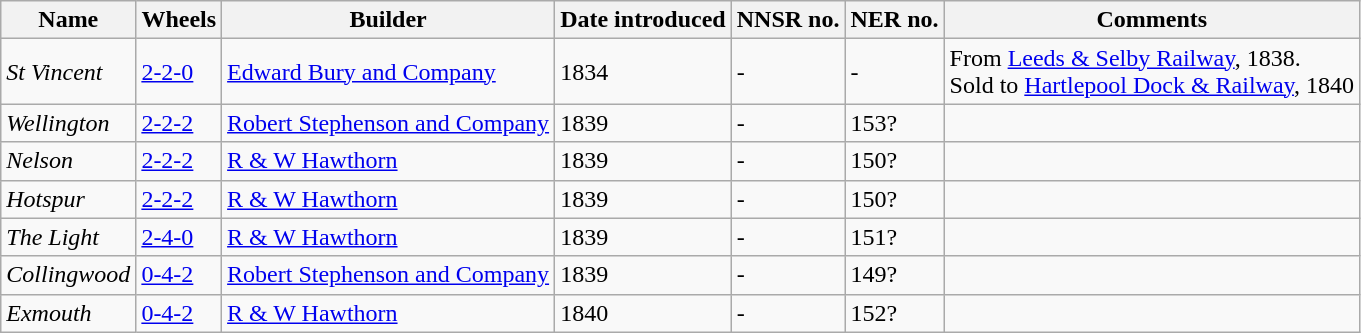<table class="wikitable">
<tr>
<th>Name</th>
<th>Wheels</th>
<th>Builder</th>
<th>Date introduced</th>
<th>NNSR no.</th>
<th>NER no.</th>
<th>Comments</th>
</tr>
<tr>
<td><em>St Vincent</em></td>
<td><a href='#'>2-2-0</a></td>
<td><a href='#'>Edward Bury and Company</a></td>
<td>1834</td>
<td>-</td>
<td>-</td>
<td>From <a href='#'>Leeds & Selby Railway</a>, 1838. <br>Sold to <a href='#'>Hartlepool Dock & Railway</a>, 1840<br></td>
</tr>
<tr>
<td><em>Wellington</em></td>
<td><a href='#'>2-2-2</a></td>
<td><a href='#'>Robert Stephenson and Company</a></td>
<td>1839</td>
<td>-</td>
<td>153?</td>
<td></td>
</tr>
<tr>
<td><em>Nelson</em></td>
<td><a href='#'>2-2-2</a></td>
<td><a href='#'>R & W Hawthorn</a></td>
<td>1839</td>
<td>-</td>
<td>150?</td>
<td></td>
</tr>
<tr>
<td><em>Hotspur</em></td>
<td><a href='#'>2-2-2</a></td>
<td><a href='#'>R & W Hawthorn</a></td>
<td>1839</td>
<td>-</td>
<td>150?</td>
<td></td>
</tr>
<tr>
<td><em>The Light</em></td>
<td><a href='#'>2-4-0</a></td>
<td><a href='#'>R & W Hawthorn</a></td>
<td>1839</td>
<td>-</td>
<td>151?</td>
<td></td>
</tr>
<tr>
<td><em>Collingwood</em></td>
<td><a href='#'>0-4-2</a></td>
<td><a href='#'>Robert Stephenson and Company</a></td>
<td>1839</td>
<td>-</td>
<td>149?</td>
<td></td>
</tr>
<tr>
<td><em>Exmouth</em></td>
<td><a href='#'>0-4-2</a></td>
<td><a href='#'>R & W Hawthorn</a></td>
<td>1840</td>
<td>-</td>
<td>152?</td>
<td></td>
</tr>
</table>
